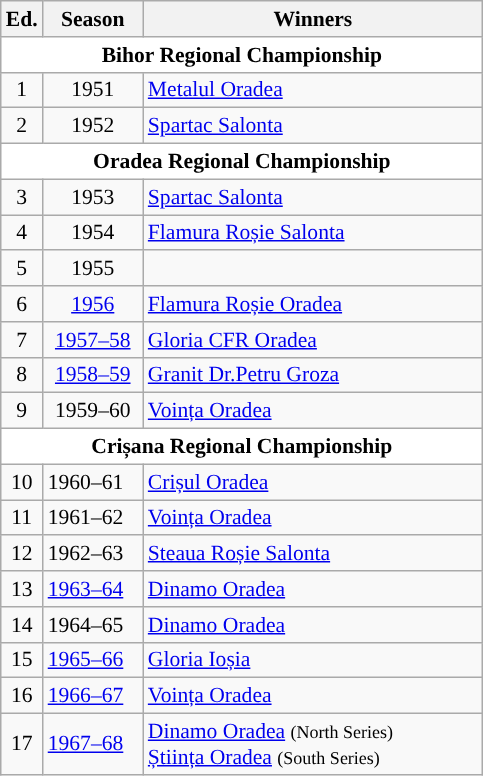<table class="wikitable" style="font-size:90%">
<tr>
<th><abbr>Ed.</abbr></th>
<th width="60">Season</th>
<th width="220">Winners</th>
</tr>
<tr>
<th colspan="3" style="background:#ffffff">Bihor Regional Championship</th>
</tr>
<tr>
<td align=center>1</td>
<td align=center>1951</td>
<td><a href='#'>Metalul Oradea</a></td>
</tr>
<tr>
<td align=center>2</td>
<td align=center>1952</td>
<td><a href='#'>Spartac Salonta</a></td>
</tr>
<tr>
<th colspan="3" style="background:#ffffff">Oradea Regional Championship</th>
</tr>
<tr>
<td align=center>3</td>
<td align=center>1953</td>
<td><a href='#'>Spartac Salonta</a></td>
</tr>
<tr>
<td align=center>4</td>
<td align=center>1954</td>
<td><a href='#'>Flamura Roșie Salonta</a></td>
</tr>
<tr>
<td align=center>5</td>
<td align=center>1955</td>
<td></td>
</tr>
<tr>
<td align=center>6</td>
<td align=center><a href='#'>1956</a></td>
<td><a href='#'>Flamura Roșie Oradea</a></td>
</tr>
<tr>
<td align=center>7</td>
<td align=center><a href='#'>1957–58</a></td>
<td><a href='#'>Gloria CFR Oradea</a></td>
</tr>
<tr>
<td align=center>8</td>
<td align=center><a href='#'>1958–59</a></td>
<td><a href='#'>Granit Dr.Petru Groza</a></td>
</tr>
<tr>
<td align=center>9</td>
<td align=center>1959–60</td>
<td><a href='#'>Voința Oradea</a></td>
</tr>
<tr>
<th colspan="3" style="background:#ffffff">Crișana Regional Championship</th>
</tr>
<tr>
<td align=center>10</td>
<td>1960–61</td>
<td><a href='#'>Crișul Oradea</a></td>
</tr>
<tr>
<td align=center>11</td>
<td>1961–62</td>
<td><a href='#'>Voința Oradea</a></td>
</tr>
<tr>
<td align=center>12</td>
<td>1962–63</td>
<td><a href='#'>Steaua Roșie Salonta</a></td>
</tr>
<tr>
<td align=center>13</td>
<td><a href='#'>1963–64</a></td>
<td><a href='#'>Dinamo Oradea</a></td>
</tr>
<tr>
<td align=center>14</td>
<td>1964–65</td>
<td><a href='#'>Dinamo Oradea</a></td>
</tr>
<tr>
<td align=center>15</td>
<td><a href='#'>1965–66</a></td>
<td><a href='#'>Gloria Ioșia</a></td>
</tr>
<tr>
<td align=center>16</td>
<td><a href='#'>1966–67</a></td>
<td><a href='#'>Voința Oradea</a></td>
</tr>
<tr>
<td align=center>17</td>
<td><a href='#'>1967–68</a></td>
<td><a href='#'>Dinamo Oradea</a> <small>(North Series)</small> <br><a href='#'>Știința Oradea</a> <small>(South Series)</small></td>
</tr>
</table>
